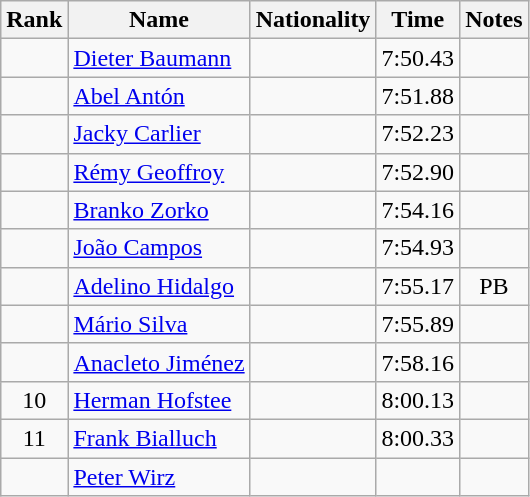<table class="wikitable sortable" style="text-align:center">
<tr>
<th>Rank</th>
<th>Name</th>
<th>Nationality</th>
<th>Time</th>
<th>Notes</th>
</tr>
<tr>
<td></td>
<td align="left"><a href='#'>Dieter Baumann</a></td>
<td align=left></td>
<td>7:50.43</td>
<td></td>
</tr>
<tr>
<td></td>
<td align="left"><a href='#'>Abel Antón</a></td>
<td align=left></td>
<td>7:51.88</td>
<td></td>
</tr>
<tr>
<td></td>
<td align="left"><a href='#'>Jacky Carlier</a></td>
<td align=left></td>
<td>7:52.23</td>
<td></td>
</tr>
<tr>
<td></td>
<td align="left"><a href='#'>Rémy Geoffroy</a></td>
<td align=left></td>
<td>7:52.90</td>
<td></td>
</tr>
<tr>
<td></td>
<td align="left"><a href='#'>Branko Zorko</a></td>
<td align=left></td>
<td>7:54.16</td>
<td></td>
</tr>
<tr>
<td></td>
<td align="left"><a href='#'>João Campos</a></td>
<td align=left></td>
<td>7:54.93</td>
<td></td>
</tr>
<tr>
<td></td>
<td align="left"><a href='#'>Adelino Hidalgo</a></td>
<td align=left></td>
<td>7:55.17</td>
<td>PB</td>
</tr>
<tr>
<td></td>
<td align="left"><a href='#'>Mário Silva</a></td>
<td align=left></td>
<td>7:55.89</td>
<td></td>
</tr>
<tr>
<td></td>
<td align="left"><a href='#'>Anacleto Jiménez</a></td>
<td align=left></td>
<td>7:58.16</td>
<td></td>
</tr>
<tr>
<td>10</td>
<td align="left"><a href='#'>Herman Hofstee</a></td>
<td align=left></td>
<td>8:00.13</td>
<td></td>
</tr>
<tr>
<td>11</td>
<td align="left"><a href='#'>Frank Bialluch</a></td>
<td align=left></td>
<td>8:00.33</td>
<td></td>
</tr>
<tr>
<td></td>
<td align="left"><a href='#'>Peter Wirz</a></td>
<td align=left></td>
<td></td>
<td></td>
</tr>
</table>
